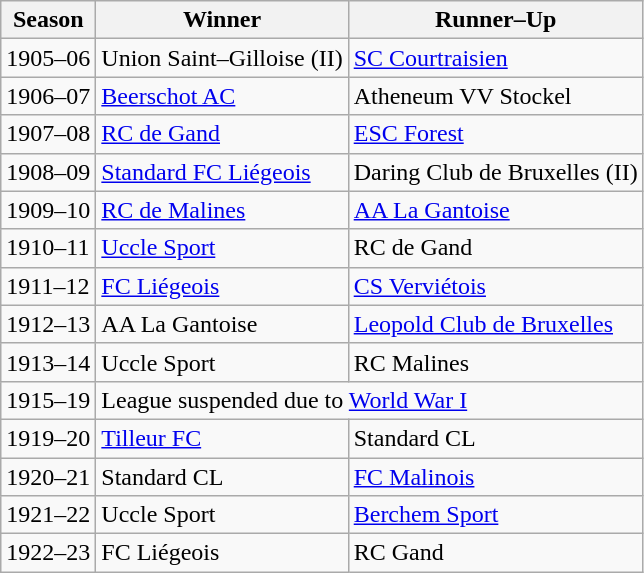<table class="wikitable sortable" style="text–align:center;">
<tr>
<th>Season</th>
<th>Winner</th>
<th>Runner–Up</th>
</tr>
<tr>
<td>1905–06</td>
<td>Union Saint–Gilloise (II)</td>
<td><a href='#'>SC Courtraisien</a></td>
</tr>
<tr>
<td>1906–07</td>
<td><a href='#'>Beerschot AC</a></td>
<td>Atheneum VV Stockel</td>
</tr>
<tr>
<td>1907–08</td>
<td><a href='#'>RC de Gand</a></td>
<td><a href='#'>ESC Forest</a></td>
</tr>
<tr>
<td>1908–09</td>
<td><a href='#'>Standard FC Liégeois</a></td>
<td>Daring Club de Bruxelles (II)</td>
</tr>
<tr>
<td>1909–10</td>
<td><a href='#'>RC de Malines</a></td>
<td><a href='#'>AA La Gantoise</a></td>
</tr>
<tr>
<td>1910–11</td>
<td><a href='#'>Uccle Sport</a></td>
<td>RC de Gand</td>
</tr>
<tr>
<td>1911–12</td>
<td><a href='#'>FC Liégeois</a></td>
<td><a href='#'>CS Verviétois</a></td>
</tr>
<tr>
<td>1912–13</td>
<td>AA La Gantoise</td>
<td><a href='#'>Leopold Club de Bruxelles</a></td>
</tr>
<tr>
<td>1913–14</td>
<td>Uccle Sport</td>
<td>RC Malines</td>
</tr>
<tr>
<td>1915–19</td>
<td colspan="2">League suspended due to <a href='#'>World War I</a></td>
</tr>
<tr>
<td>1919–20</td>
<td><a href='#'>Tilleur FC</a></td>
<td>Standard CL</td>
</tr>
<tr>
<td>1920–21</td>
<td>Standard CL</td>
<td><a href='#'>FC Malinois</a></td>
</tr>
<tr>
<td>1921–22</td>
<td>Uccle Sport</td>
<td><a href='#'>Berchem Sport</a></td>
</tr>
<tr>
<td>1922–23</td>
<td>FC Liégeois</td>
<td>RC Gand</td>
</tr>
</table>
